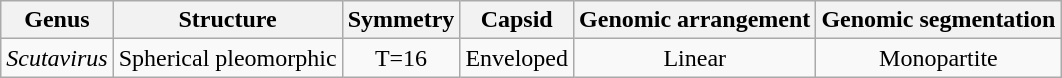<table class="wikitable sortable" style="text-align:center">
<tr>
<th>Genus</th>
<th>Structure</th>
<th>Symmetry</th>
<th>Capsid</th>
<th>Genomic arrangement</th>
<th>Genomic segmentation</th>
</tr>
<tr>
<td><em>Scutavirus</em></td>
<td>Spherical pleomorphic</td>
<td>T=16</td>
<td>Enveloped</td>
<td>Linear</td>
<td>Monopartite</td>
</tr>
</table>
